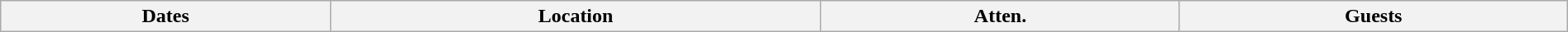<table class="wikitable" width="100%">
<tr>
<th>Dates</th>
<th>Location</th>
<th>Atten.</th>
<th>Guests<br>








</th>
</tr>
</table>
